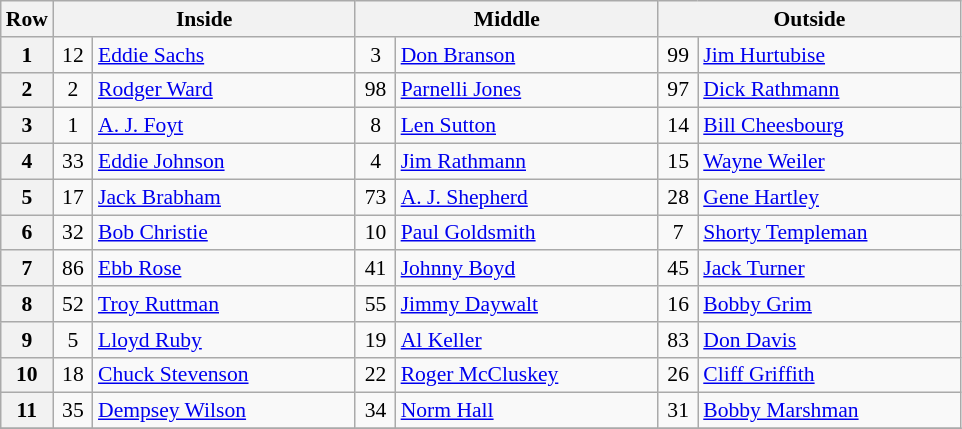<table class="wikitable" style="font-size: 90%;">
<tr>
<th>Row</th>
<th colspan=2 width="195">Inside</th>
<th colspan=2 width="195">Middle</th>
<th colspan=2 width="195">Outside</th>
</tr>
<tr>
<th>1</th>
<td align="center" width="20">12</td>
<td> <a href='#'>Eddie Sachs</a></td>
<td align="center" width="20">3</td>
<td> <a href='#'>Don Branson</a></td>
<td align="center" width="20">99</td>
<td> <a href='#'>Jim Hurtubise</a></td>
</tr>
<tr>
<th>2</th>
<td align="center" width="20">2</td>
<td> <a href='#'>Rodger Ward</a> </td>
<td align="center" width="20">98</td>
<td> <a href='#'>Parnelli Jones</a> </td>
<td align="center" width="20">97</td>
<td> <a href='#'>Dick Rathmann</a></td>
</tr>
<tr>
<th>3</th>
<td align="center" width="20">1</td>
<td> <a href='#'>A. J. Foyt</a></td>
<td align="center" width="20">8</td>
<td> <a href='#'>Len Sutton</a></td>
<td align="center" width="20">14</td>
<td> <a href='#'>Bill Cheesbourg</a></td>
</tr>
<tr>
<th>4</th>
<td align="center" width="20">33</td>
<td> <a href='#'>Eddie Johnson</a></td>
<td align="center" width="20">4</td>
<td> <a href='#'>Jim Rathmann</a> </td>
<td align="center" width="20">15</td>
<td> <a href='#'>Wayne Weiler</a></td>
</tr>
<tr>
<th>5</th>
<td align="center" width="20">17</td>
<td> <a href='#'>Jack Brabham</a> </td>
<td align="center" width="20">73</td>
<td> <a href='#'>A. J. Shepherd</a> </td>
<td align="center" width="20">28</td>
<td> <a href='#'>Gene Hartley</a></td>
</tr>
<tr>
<th>6</th>
<td align="center" width="20">32</td>
<td> <a href='#'>Bob Christie</a></td>
<td align="center" width="20">10</td>
<td> <a href='#'>Paul Goldsmith</a></td>
<td align="center" width="20">7</td>
<td> <a href='#'>Shorty Templeman</a></td>
</tr>
<tr>
<th>7</th>
<td align="center" width="20">86</td>
<td> <a href='#'>Ebb Rose</a> </td>
<td align="center" width="20">41</td>
<td> <a href='#'>Johnny Boyd</a></td>
<td align="center" width="20">45</td>
<td> <a href='#'>Jack Turner</a></td>
</tr>
<tr>
<th>8</th>
<td align="center" width="20">52</td>
<td> <a href='#'>Troy Ruttman</a> </td>
<td align="center" width="20">55</td>
<td> <a href='#'>Jimmy Daywalt</a></td>
<td align="center" width="20">16</td>
<td> <a href='#'>Bobby Grim</a></td>
</tr>
<tr>
<th>9</th>
<td align="center" width="20">5</td>
<td> <a href='#'>Lloyd Ruby</a></td>
<td align="center" width="20">19</td>
<td> <a href='#'>Al Keller</a></td>
<td align="center" width="20">83</td>
<td> <a href='#'>Don Davis</a> </td>
</tr>
<tr>
<th>10</th>
<td align="center" width="20">18</td>
<td> <a href='#'>Chuck Stevenson</a></td>
<td align="center" width="20">22</td>
<td> <a href='#'>Roger McCluskey</a> </td>
<td align="center" width="20">26</td>
<td> <a href='#'>Cliff Griffith</a></td>
</tr>
<tr>
<th>11</th>
<td align="center" width="20">35</td>
<td> <a href='#'>Dempsey Wilson</a></td>
<td align="center" width="20">34</td>
<td> <a href='#'>Norm Hall</a> </td>
<td align="center" width="20">31</td>
<td> <a href='#'>Bobby Marshman</a> </td>
</tr>
<tr>
</tr>
</table>
